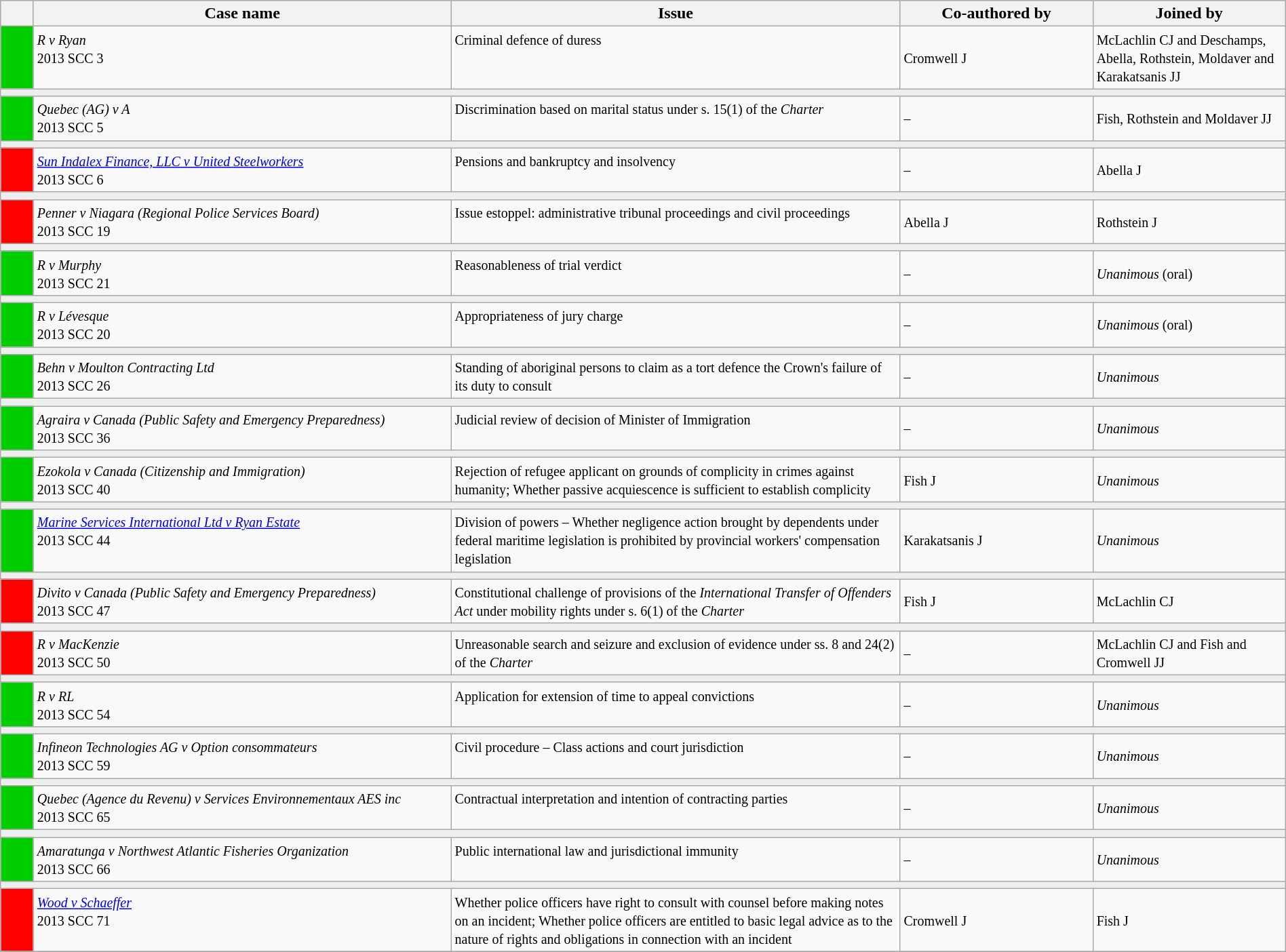<table class="wikitable" width=100%>
<tr bgcolor="#CCCCCC">
<th width=25px></th>
<th width=32.5%>Case name</th>
<th>Issue</th>
<th width=15%>Co-authored by</th>
<th width=15%>Joined by</th>
</tr>
<tr>
<td bgcolor="00cd00"></td>
<td align=left valign=top><small><em>R v Ryan</em><br> 2013 SCC 3 </small></td>
<td valign=top><small> Criminal defence of duress</small></td>
<td><small> Cromwell J</small></td>
<td><small>  McLachlin CJ and Deschamps, Abella, Rothstein, Moldaver and Karakatsanis JJ</small></td>
</tr>
<tr>
<td bgcolor=#EEEEEE colspan=5 valign=top><small></small></td>
</tr>
<tr>
<td bgcolor="00cd00"></td>
<td align=left valign=top><small><em>Quebec (AG) v A</em><br> 2013 SCC 5 </small></td>
<td valign=top><small>Discrimination based on marital status under s. 15(1) of the <em>Charter</em></small></td>
<td><small> –</small></td>
<td><small> Fish, Rothstein and Moldaver JJ</small></td>
</tr>
<tr>
<td bgcolor=#EEEEEE colspan=5 valign=top><small></small></td>
</tr>
<tr>
<td bgcolor="red"></td>
<td align=left valign=top><small><em><a href='#'>Sun Indalex Finance, LLC v United Steelworkers</a></em><br> 2013 SCC 6 </small></td>
<td valign=top><small>Pensions and bankruptcy and insolvency</small></td>
<td><small> –</small></td>
<td><small> Abella J</small></td>
</tr>
<tr>
<td bgcolor=#EEEEEE colspan=5 valign=top><small></small></td>
</tr>
<tr>
<td bgcolor="red"></td>
<td align=left valign=top><small><em>Penner v Niagara (Regional Police Services Board)</em><br> 2013 SCC 19 </small></td>
<td valign=top><small>Issue estoppel: administrative tribunal proceedings and civil proceedings</small></td>
<td><small> Abella J</small></td>
<td><small> Rothstein J</small></td>
</tr>
<tr>
<td bgcolor=#EEEEEE colspan=5 valign=top><small></small></td>
</tr>
<tr>
<td bgcolor="00cd00"></td>
<td align=left valign=top><small><em>R v Murphy</em><br> 2013 SCC 21 </small></td>
<td valign=top><small>Reasonableness of trial verdict</small></td>
<td><small> –</small></td>
<td><small> <em>Unanimous</em> (oral)</small></td>
</tr>
<tr>
<td bgcolor=#EEEEEE colspan=5 valign=top><small></small></td>
</tr>
<tr>
<td bgcolor="00cd00"></td>
<td align=left valign=top><small><em>R v Lévesque</em><br> 2013 SCC 20 </small></td>
<td valign=top><small>Appropriateness of jury charge</small></td>
<td><small> –</small></td>
<td><small> <em>Unanimous</em> (oral)</small></td>
</tr>
<tr>
<td bgcolor=#EEEEEE colspan=5 valign=top><small></small></td>
</tr>
<tr>
<td bgcolor="00cd00"></td>
<td align=left valign=top><small><em>Behn v Moulton Contracting Ltd</em><br> 2013 SCC 26 </small></td>
<td valign=top><small>Standing of aboriginal persons to claim as a tort defence the Crown's failure of its duty to consult</small></td>
<td><small> –</small></td>
<td><small> <em>Unanimous</em></small></td>
</tr>
<tr>
<td bgcolor=#EEEEEE colspan=5 valign=top><small></small></td>
</tr>
<tr>
<td bgcolor="00cd00"></td>
<td align=left valign=top><small><em>Agraira v Canada (Public Safety and Emergency Preparedness)</em><br> 2013 SCC 36 </small></td>
<td valign=top><small>Judicial review of decision of Minister of Immigration</small></td>
<td><small> –</small></td>
<td><small> <em>Unanimous</em></small></td>
</tr>
<tr>
<td bgcolor=#EEEEEE colspan=5 valign=top><small></small></td>
</tr>
<tr>
<td bgcolor="00cd00"></td>
<td align=left valign=top><small><em>Ezokola v Canada (Citizenship and Immigration)</em><br> 2013 SCC 40 </small></td>
<td valign=top><small>Rejection of refugee applicant on grounds of complicity in crimes against humanity; Whether passive acquiescence is sufficient to establish complicity</small></td>
<td><small> Fish J</small></td>
<td><small> <em>Unanimous</em></small></td>
</tr>
<tr>
<td bgcolor=#EEEEEE colspan=5 valign=top><small></small></td>
</tr>
<tr>
<td bgcolor="00cd00"></td>
<td align=left valign=top><small><em><a href='#'>Marine Services International Ltd v Ryan Estate</a></em><br> 2013 SCC 44 </small></td>
<td valign=top><small>Division of powers – Whether negligence action brought by dependents under federal maritime legislation is prohibited by provincial workers' compensation legislation</small></td>
<td><small> Karakatsanis J</small></td>
<td><small> <em>Unanimous</em></small></td>
</tr>
<tr>
<td bgcolor=#EEEEEE colspan=5 valign=top><small></small></td>
</tr>
<tr>
<td bgcolor="red"></td>
<td align=left valign=top><small><em>Divito v Canada (Public Safety and Emergency Preparedness)</em><br> 2013 SCC 47 </small></td>
<td valign=top><small>Constitutional challenge of provisions of the <em>International Transfer of Offenders Act</em> under mobility rights under s. 6(1) of the <em>Charter</em></small></td>
<td><small> Fish J</small></td>
<td><small> McLachlin CJ</small></td>
</tr>
<tr>
<td bgcolor=#EEEEEE colspan=5 valign=top><small></small></td>
</tr>
<tr>
<td bgcolor="red"></td>
<td align=left valign=top><small><em>R v MacKenzie</em><br> 2013 SCC 50 </small></td>
<td valign=top><small>Unreasonable search and seizure and exclusion of evidence under ss. 8 and 24(2) of the <em>Charter</em></small></td>
<td><small> –</small></td>
<td><small> McLachlin CJ and Fish and Cromwell JJ</small></td>
</tr>
<tr>
<td bgcolor=#EEEEEE colspan=5 valign=top><small></small></td>
</tr>
<tr>
<td bgcolor="00cd00"></td>
<td align=left valign=top><small><em>R v RL</em><br> 2013 SCC 54 </small></td>
<td valign=top><small>Application for extension of time to appeal convictions</small></td>
<td><small> –</small></td>
<td><small> <em>Unanimous</em></small></td>
</tr>
<tr>
<td bgcolor=#EEEEEE colspan=5 valign=top><small></small></td>
</tr>
<tr>
<td bgcolor="00cd00"></td>
<td align=left valign=top><small><em>Infineon Technologies AG v Option consommateurs</em><br> 2013 SCC 59 </small></td>
<td valign=top><small>Civil procedure – Class actions and court jurisdiction</small></td>
<td><small> –</small></td>
<td><small> <em>Unanimous</em></small></td>
</tr>
<tr>
<td bgcolor=#EEEEEE colspan=5 valign=top><small></small></td>
</tr>
<tr>
<td bgcolor="00cd00"></td>
<td align=left valign=top><small><em>Quebec (Agence du Revenu) v Services Environnementaux AES inc</em><br> 2013 SCC 65 </small></td>
<td valign=top><small>Contractual interpretation and intention of contracting parties</small></td>
<td><small> –</small></td>
<td><small> <em>Unanimous</em></small></td>
</tr>
<tr>
<td bgcolor=#EEEEEE colspan=5 valign=top><small></small></td>
</tr>
<tr>
<td bgcolor="00cd00"></td>
<td align=left valign=top><small><em>Amaratunga v Northwest Atlantic Fisheries Organization</em><br> 2013 SCC 66 </small></td>
<td valign=top><small>Public international law and jurisdictional immunity</small></td>
<td><small> –</small></td>
<td><small> <em>Unanimous</em></small></td>
</tr>
<tr>
<td bgcolor=#EEEEEE colspan=5 valign=top><small></small></td>
</tr>
<tr>
<td bgcolor="red"></td>
<td align=left valign=top><small><em><a href='#'>Wood v Schaeffer</a></em><br> 2013 SCC 71 </small></td>
<td valign=top><small>Whether police officers have right to consult with counsel before making notes on an incident; Whether police officers are entitled to basic legal advice as to the nature of rights and obligations in connection with an incident</small></td>
<td><small> Cromwell J</small></td>
<td><small> Fish J</small></td>
</tr>
<tr>
</tr>
</table>
